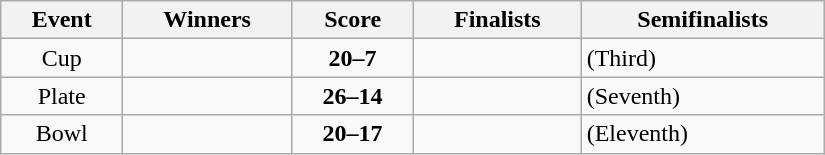<table class="wikitable" width=550 style="text-align: center">
<tr>
<th>Event</th>
<th>Winners</th>
<th>Score</th>
<th>Finalists</th>
<th>Semifinalists</th>
</tr>
<tr>
<td>Cup</td>
<td align=left><strong></strong></td>
<td><strong>20–7</strong></td>
<td align=left></td>
<td align=left> (Third)<br></td>
</tr>
<tr>
<td>Plate</td>
<td align=left><strong></strong></td>
<td><strong>26–14</strong></td>
<td align=left></td>
<td align=left> (Seventh)<br></td>
</tr>
<tr>
<td>Bowl</td>
<td align=left><strong></strong></td>
<td><strong>20–17</strong></td>
<td align=left></td>
<td align=left> (Eleventh)<br></td>
</tr>
</table>
